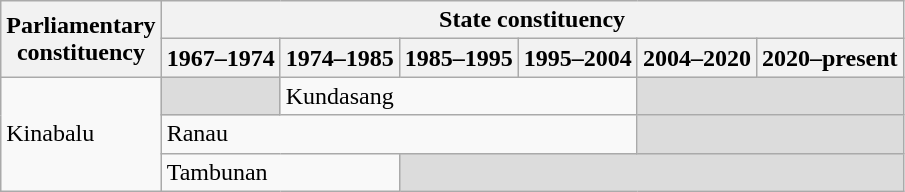<table class=wikitable>
<tr>
<th rowspan=2>Parliamentary<br>constituency</th>
<th colspan=6>State constituency</th>
</tr>
<tr>
<th>1967–1974</th>
<th>1974–1985</th>
<th>1985–1995</th>
<th>1995–2004</th>
<th>2004–2020</th>
<th>2020–present</th>
</tr>
<tr>
<td rowspan=3>Kinabalu</td>
<td bgcolor=dcdcdc></td>
<td colspan=3>Kundasang</td>
<td colspan=2 bgcolor=dcdcdc></td>
</tr>
<tr>
<td colspan=4>Ranau</td>
<td colspan=2 bgcolor=dcdcdc></td>
</tr>
<tr>
<td colspan=2>Tambunan</td>
<td colspan=4 bgcolor=dcdcdc></td>
</tr>
</table>
